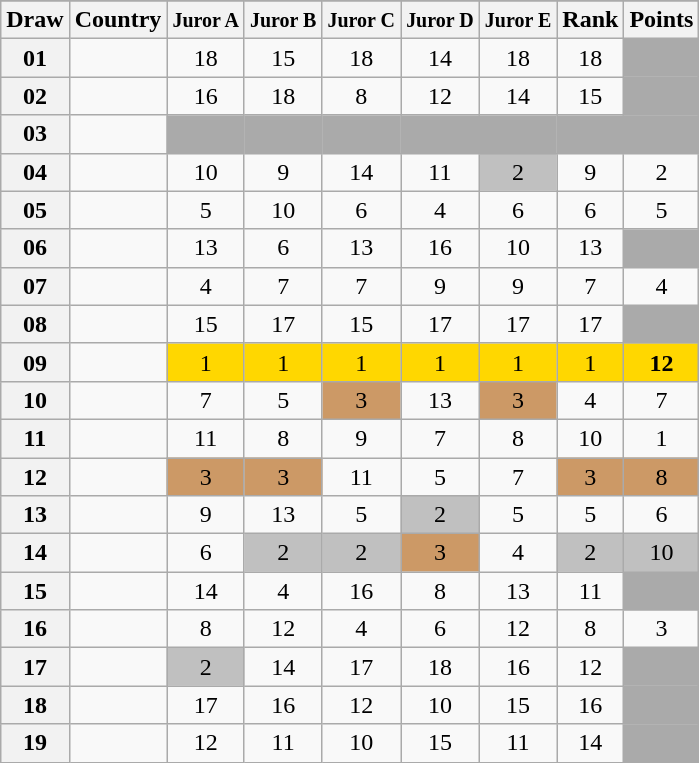<table class="sortable wikitable collapsible plainrowheaders" style="text-align:center;">
<tr>
</tr>
<tr>
<th scope="col">Draw</th>
<th scope="col">Country</th>
<th scope="col"><small>Juror A</small></th>
<th scope="col"><small>Juror B</small></th>
<th scope="col"><small>Juror C</small></th>
<th scope="col"><small>Juror D</small></th>
<th scope="col"><small>Juror E</small></th>
<th scope="col">Rank</th>
<th scope="col">Points</th>
</tr>
<tr>
<th scope="row" style="text-align:center;">01</th>
<td style="text-align:left;"></td>
<td>18</td>
<td>15</td>
<td>18</td>
<td>14</td>
<td>18</td>
<td>18</td>
<td style="background:#AAAAAA;"></td>
</tr>
<tr>
<th scope="row" style="text-align:center;">02</th>
<td style="text-align:left;"></td>
<td>16</td>
<td>18</td>
<td>8</td>
<td>12</td>
<td>14</td>
<td>15</td>
<td style="background:#AAAAAA;"></td>
</tr>
<tr class="sortbottom">
<th scope="row" style="text-align:center;">03</th>
<td style="text-align:left;"></td>
<td style="background:#AAAAAA;"></td>
<td style="background:#AAAAAA;"></td>
<td style="background:#AAAAAA;"></td>
<td style="background:#AAAAAA;"></td>
<td style="background:#AAAAAA;"></td>
<td style="background:#AAAAAA;"></td>
<td style="background:#AAAAAA;"></td>
</tr>
<tr>
<th scope="row" style="text-align:center;">04</th>
<td style="text-align:left;"></td>
<td>10</td>
<td>9</td>
<td>14</td>
<td>11</td>
<td style="background:silver;">2</td>
<td>9</td>
<td>2</td>
</tr>
<tr>
<th scope="row" style="text-align:center;">05</th>
<td style="text-align:left;"></td>
<td>5</td>
<td>10</td>
<td>6</td>
<td>4</td>
<td>6</td>
<td>6</td>
<td>5</td>
</tr>
<tr>
<th scope="row" style="text-align:center;">06</th>
<td style="text-align:left;"></td>
<td>13</td>
<td>6</td>
<td>13</td>
<td>16</td>
<td>10</td>
<td>13</td>
<td style="background:#AAAAAA;"></td>
</tr>
<tr>
<th scope="row" style="text-align:center;">07</th>
<td style="text-align:left;"></td>
<td>4</td>
<td>7</td>
<td>7</td>
<td>9</td>
<td>9</td>
<td>7</td>
<td>4</td>
</tr>
<tr>
<th scope="row" style="text-align:center;">08</th>
<td style="text-align:left;"></td>
<td>15</td>
<td>17</td>
<td>15</td>
<td>17</td>
<td>17</td>
<td>17</td>
<td style="background:#AAAAAA;"></td>
</tr>
<tr>
<th scope="row" style="text-align:center;">09</th>
<td style="text-align:left;"></td>
<td style="background:gold;">1</td>
<td style="background:gold;">1</td>
<td style="background:gold;">1</td>
<td style="background:gold;">1</td>
<td style="background:gold;">1</td>
<td style="background:gold;">1</td>
<td style="background:gold;"><strong>12</strong></td>
</tr>
<tr>
<th scope="row" style="text-align:center;">10</th>
<td style="text-align:left;"></td>
<td>7</td>
<td>5</td>
<td style="background:#CC9966;">3</td>
<td>13</td>
<td style="background:#CC9966;">3</td>
<td>4</td>
<td>7</td>
</tr>
<tr>
<th scope="row" style="text-align:center;">11</th>
<td style="text-align:left;"></td>
<td>11</td>
<td>8</td>
<td>9</td>
<td>7</td>
<td>8</td>
<td>10</td>
<td>1</td>
</tr>
<tr>
<th scope="row" style="text-align:center;">12</th>
<td style="text-align:left;"></td>
<td style="background:#CC9966;">3</td>
<td style="background:#CC9966;">3</td>
<td>11</td>
<td>5</td>
<td>7</td>
<td style="background:#CC9966;">3</td>
<td style="background:#CC9966;">8</td>
</tr>
<tr>
<th scope="row" style="text-align:center;">13</th>
<td style="text-align:left;"></td>
<td>9</td>
<td>13</td>
<td>5</td>
<td style="background:silver;">2</td>
<td>5</td>
<td>5</td>
<td>6</td>
</tr>
<tr>
<th scope="row" style="text-align:center;">14</th>
<td style="text-align:left;"></td>
<td>6</td>
<td style="background:silver;">2</td>
<td style="background:silver;">2</td>
<td style="background:#CC9966;">3</td>
<td>4</td>
<td style="background:silver;">2</td>
<td style="background:silver;">10</td>
</tr>
<tr>
<th scope="row" style="text-align:center;">15</th>
<td style="text-align:left;"></td>
<td>14</td>
<td>4</td>
<td>16</td>
<td>8</td>
<td>13</td>
<td>11</td>
<td style="background:#AAAAAA;"></td>
</tr>
<tr>
<th scope="row" style="text-align:center;">16</th>
<td style="text-align:left;"></td>
<td>8</td>
<td>12</td>
<td>4</td>
<td>6</td>
<td>12</td>
<td>8</td>
<td>3</td>
</tr>
<tr>
<th scope="row" style="text-align:center;">17</th>
<td style="text-align:left;"></td>
<td style="background:silver;">2</td>
<td>14</td>
<td>17</td>
<td>18</td>
<td>16</td>
<td>12</td>
<td style="background:#AAAAAA;"></td>
</tr>
<tr>
<th scope="row" style="text-align:center;">18</th>
<td style="text-align:left;"></td>
<td>17</td>
<td>16</td>
<td>12</td>
<td>10</td>
<td>15</td>
<td>16</td>
<td style="background:#AAAAAA;"></td>
</tr>
<tr>
<th scope="row" style="text-align:center;">19</th>
<td style="text-align:left;"></td>
<td>12</td>
<td>11</td>
<td>10</td>
<td>15</td>
<td>11</td>
<td>14</td>
<td style="background:#AAAAAA;"></td>
</tr>
</table>
